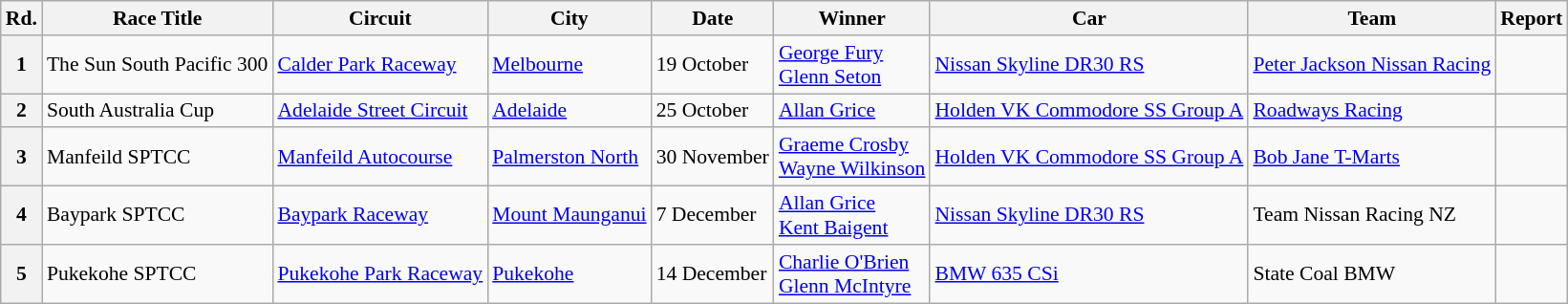<table class="wikitable" style="font-size: 90%">
<tr>
<th>Rd.</th>
<th>Race Title</th>
<th>Circuit</th>
<th>City</th>
<th>Date</th>
<th>Winner</th>
<th>Car</th>
<th>Team</th>
<th>Report</th>
</tr>
<tr>
<th>1</th>
<td>The Sun South Pacific 300</td>
<td><a href='#'>Calder Park Raceway</a></td>
<td><a href='#'>Melbourne</a></td>
<td>19 October</td>
<td> <a href='#'>George Fury</a><br> <a href='#'>Glenn Seton</a></td>
<td><a href='#'>Nissan Skyline DR30 RS</a></td>
<td><a href='#'>Peter Jackson Nissan Racing</a></td>
<td></td>
</tr>
<tr>
<th>2</th>
<td>South Australia Cup</td>
<td><a href='#'>Adelaide Street Circuit</a></td>
<td><a href='#'>Adelaide</a></td>
<td>25 October</td>
<td> <a href='#'>Allan Grice</a></td>
<td><a href='#'>Holden VK Commodore SS Group A</a></td>
<td><a href='#'>Roadways Racing</a></td>
<td></td>
</tr>
<tr>
<th>3</th>
<td>Manfeild SPTCC</td>
<td><a href='#'>Manfeild Autocourse</a></td>
<td><a href='#'>Palmerston North</a></td>
<td>30 November</td>
<td> <a href='#'>Graeme Crosby</a><br> <a href='#'>Wayne Wilkinson</a></td>
<td><a href='#'>Holden VK Commodore SS Group A</a></td>
<td><a href='#'>Bob Jane T-Marts</a></td>
<td></td>
</tr>
<tr>
<th>4</th>
<td>Baypark SPTCC</td>
<td><a href='#'>Baypark Raceway</a></td>
<td><a href='#'>Mount Maunganui</a></td>
<td>7 December</td>
<td> <a href='#'>Allan Grice</a><br> <a href='#'>Kent Baigent</a></td>
<td><a href='#'>Nissan Skyline DR30 RS</a></td>
<td>Team Nissan Racing NZ</td>
<td></td>
</tr>
<tr>
<th>5</th>
<td>Pukekohe SPTCC</td>
<td><a href='#'>Pukekohe Park Raceway</a></td>
<td><a href='#'>Pukekohe</a></td>
<td>14 December</td>
<td> <a href='#'>Charlie O'Brien</a><br> <a href='#'>Glenn McIntyre</a></td>
<td><a href='#'>BMW 635 CSi</a></td>
<td>State Coal BMW</td>
<td></td>
</tr>
</table>
